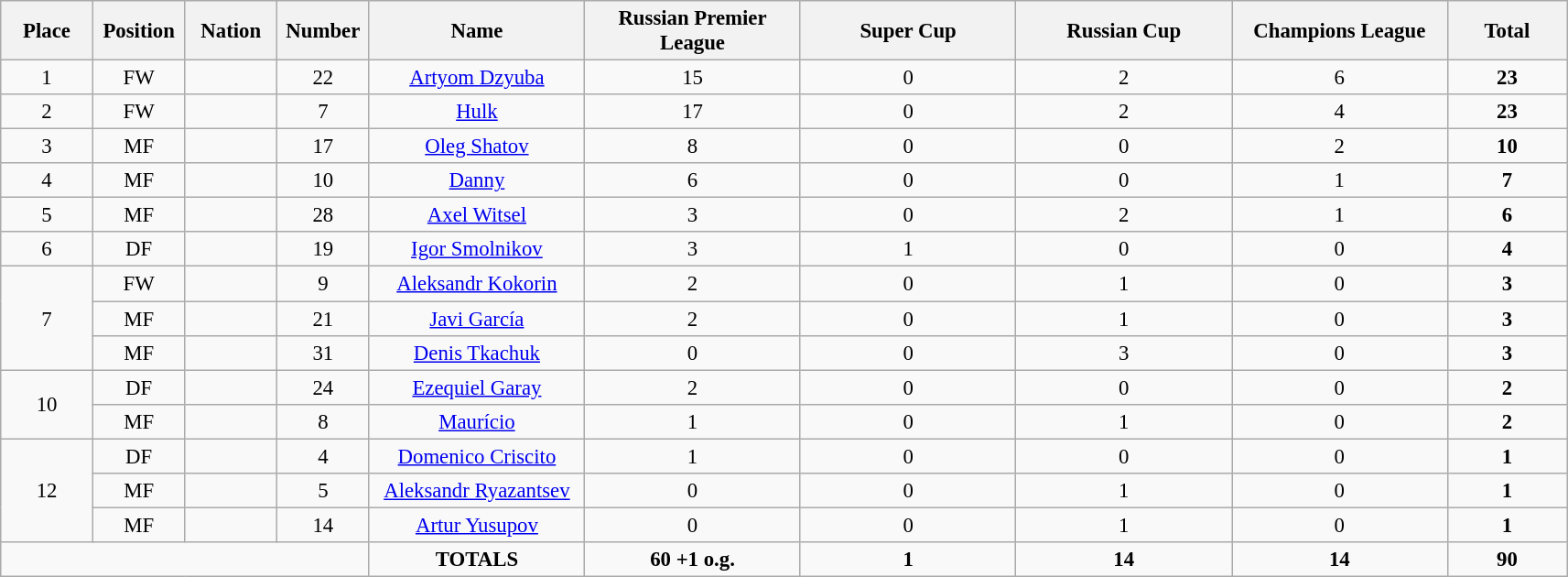<table class="wikitable" style="font-size: 95%; text-align: center;">
<tr>
<th width=60>Place</th>
<th width=60>Position</th>
<th width=60>Nation</th>
<th width=60>Number</th>
<th width=150>Name</th>
<th width=150>Russian Premier League</th>
<th width=150>Super Cup</th>
<th width=150>Russian Cup</th>
<th width=150>Champions League</th>
<th width=80>Total</th>
</tr>
<tr>
<td rowspan="1">1</td>
<td>FW</td>
<td></td>
<td>22</td>
<td><a href='#'>Artyom Dzyuba</a></td>
<td>15</td>
<td>0</td>
<td>2</td>
<td>6</td>
<td><strong>23</strong></td>
</tr>
<tr>
<td rowspan="1">2</td>
<td>FW</td>
<td></td>
<td>7</td>
<td><a href='#'>Hulk</a></td>
<td>17</td>
<td>0</td>
<td>2</td>
<td>4</td>
<td><strong>23</strong></td>
</tr>
<tr>
<td rowspan="1">3</td>
<td>MF</td>
<td></td>
<td>17</td>
<td><a href='#'>Oleg Shatov</a></td>
<td>8</td>
<td>0</td>
<td>0</td>
<td>2</td>
<td><strong>10</strong></td>
</tr>
<tr>
<td rowspan="1">4</td>
<td>MF</td>
<td></td>
<td>10</td>
<td><a href='#'>Danny</a></td>
<td>6</td>
<td>0</td>
<td>0</td>
<td>1</td>
<td><strong>7</strong></td>
</tr>
<tr>
<td rowspan="1">5</td>
<td>MF</td>
<td></td>
<td>28</td>
<td><a href='#'>Axel Witsel</a></td>
<td>3</td>
<td>0</td>
<td>2</td>
<td>1</td>
<td><strong>6</strong></td>
</tr>
<tr>
<td rowspan="1">6</td>
<td>DF</td>
<td></td>
<td>19</td>
<td><a href='#'>Igor Smolnikov</a></td>
<td>3</td>
<td>1</td>
<td>0</td>
<td>0</td>
<td><strong>4</strong></td>
</tr>
<tr>
<td rowspan="3">7</td>
<td>FW</td>
<td></td>
<td>9</td>
<td><a href='#'>Aleksandr Kokorin</a></td>
<td>2</td>
<td>0</td>
<td>1</td>
<td>0</td>
<td><strong>3</strong></td>
</tr>
<tr>
<td>MF</td>
<td></td>
<td>21</td>
<td><a href='#'>Javi García</a></td>
<td>2</td>
<td>0</td>
<td>1</td>
<td>0</td>
<td><strong>3</strong></td>
</tr>
<tr>
<td>MF</td>
<td></td>
<td>31</td>
<td><a href='#'>Denis Tkachuk</a></td>
<td>0</td>
<td>0</td>
<td>3</td>
<td>0</td>
<td><strong>3</strong></td>
</tr>
<tr>
<td rowspan="2">10</td>
<td>DF</td>
<td></td>
<td>24</td>
<td><a href='#'>Ezequiel Garay</a></td>
<td>2</td>
<td>0</td>
<td>0</td>
<td>0</td>
<td><strong>2</strong></td>
</tr>
<tr>
<td>MF</td>
<td></td>
<td>8</td>
<td><a href='#'>Maurício</a></td>
<td>1</td>
<td>0</td>
<td>1</td>
<td>0</td>
<td><strong>2</strong></td>
</tr>
<tr>
<td rowspan="3">12</td>
<td>DF</td>
<td></td>
<td>4</td>
<td><a href='#'>Domenico Criscito</a></td>
<td>1</td>
<td>0</td>
<td>0</td>
<td>0</td>
<td><strong>1</strong></td>
</tr>
<tr>
<td>MF</td>
<td></td>
<td>5</td>
<td><a href='#'>Aleksandr Ryazantsev</a></td>
<td>0</td>
<td>0</td>
<td>1</td>
<td>0</td>
<td><strong>1</strong></td>
</tr>
<tr>
<td>MF</td>
<td></td>
<td>14</td>
<td><a href='#'>Artur Yusupov</a></td>
<td>0</td>
<td>0</td>
<td>1</td>
<td>0</td>
<td><strong>1</strong></td>
</tr>
<tr>
<td colspan="4"></td>
<td><strong>TOTALS</strong></td>
<td><strong>60 +1 o.g.</strong></td>
<td><strong>1</strong></td>
<td><strong>14</strong></td>
<td><strong>14</strong></td>
<td><strong>90</strong></td>
</tr>
</table>
